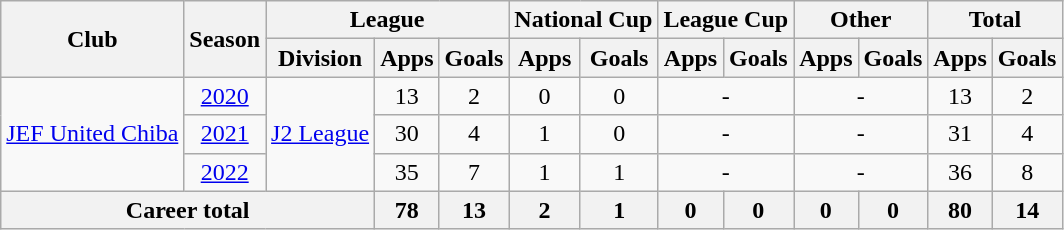<table class="wikitable" style="text-align: center;">
<tr>
<th rowspan="2">Club</th>
<th rowspan="2">Season</th>
<th colspan="3">League</th>
<th colspan="2">National Cup</th>
<th colspan="2">League Cup</th>
<th colspan="2">Other</th>
<th colspan="2">Total</th>
</tr>
<tr>
<th>Division</th>
<th>Apps</th>
<th>Goals</th>
<th>Apps</th>
<th>Goals</th>
<th>Apps</th>
<th>Goals</th>
<th>Apps</th>
<th>Goals</th>
<th>Apps</th>
<th>Goals</th>
</tr>
<tr>
<td rowspan="3"><a href='#'>JEF United Chiba</a></td>
<td><a href='#'>2020</a></td>
<td rowspan="3"><a href='#'>J2 League</a></td>
<td>13</td>
<td>2</td>
<td>0</td>
<td>0</td>
<td colspan=2>-</td>
<td colspan=2>-</td>
<td>13</td>
<td>2</td>
</tr>
<tr>
<td><a href='#'>2021</a></td>
<td>30</td>
<td>4</td>
<td>1</td>
<td>0</td>
<td colspan=2>-</td>
<td colspan=2>-</td>
<td>31</td>
<td>4</td>
</tr>
<tr>
<td><a href='#'>2022</a></td>
<td>35</td>
<td>7</td>
<td>1</td>
<td>1</td>
<td colspan=2>-</td>
<td colspan=2>-</td>
<td>36</td>
<td>8</td>
</tr>
<tr>
<th colspan="3">Career total</th>
<th>78</th>
<th>13</th>
<th>2</th>
<th>1</th>
<th>0</th>
<th>0</th>
<th>0</th>
<th>0</th>
<th>80</th>
<th>14</th>
</tr>
</table>
